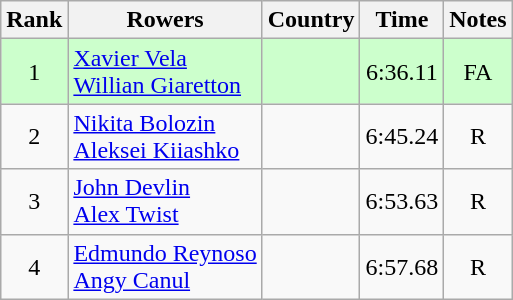<table class="wikitable" style="text-align:center">
<tr>
<th>Rank</th>
<th>Rowers</th>
<th>Country</th>
<th>Time</th>
<th>Notes</th>
</tr>
<tr bgcolor=ccffcc>
<td>1</td>
<td align="left"><a href='#'>Xavier Vela</a><br><a href='#'>Willian Giaretton</a></td>
<td align="left"></td>
<td>6:36.11</td>
<td>FA</td>
</tr>
<tr>
<td>2</td>
<td align="left"><a href='#'>Nikita Bolozin</a><br><a href='#'>Aleksei Kiiashko</a></td>
<td align="left"></td>
<td>6:45.24</td>
<td>R</td>
</tr>
<tr>
<td>3</td>
<td align="left"><a href='#'>John Devlin</a><br><a href='#'>Alex Twist</a></td>
<td align="left"></td>
<td>6:53.63</td>
<td>R</td>
</tr>
<tr>
<td>4</td>
<td align="left"><a href='#'>Edmundo Reynoso</a><br><a href='#'>Angy Canul</a></td>
<td align="left"></td>
<td>6:57.68</td>
<td>R</td>
</tr>
</table>
